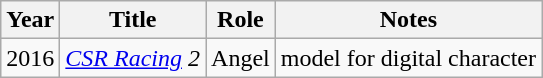<table class="wikitable">
<tr>
<th>Year</th>
<th>Title</th>
<th>Role</th>
<th>Notes</th>
</tr>
<tr>
<td>2016</td>
<td><em><a href='#'>CSR Racing</a> 2</em></td>
<td>Angel</td>
<td>model for digital character</td>
</tr>
</table>
